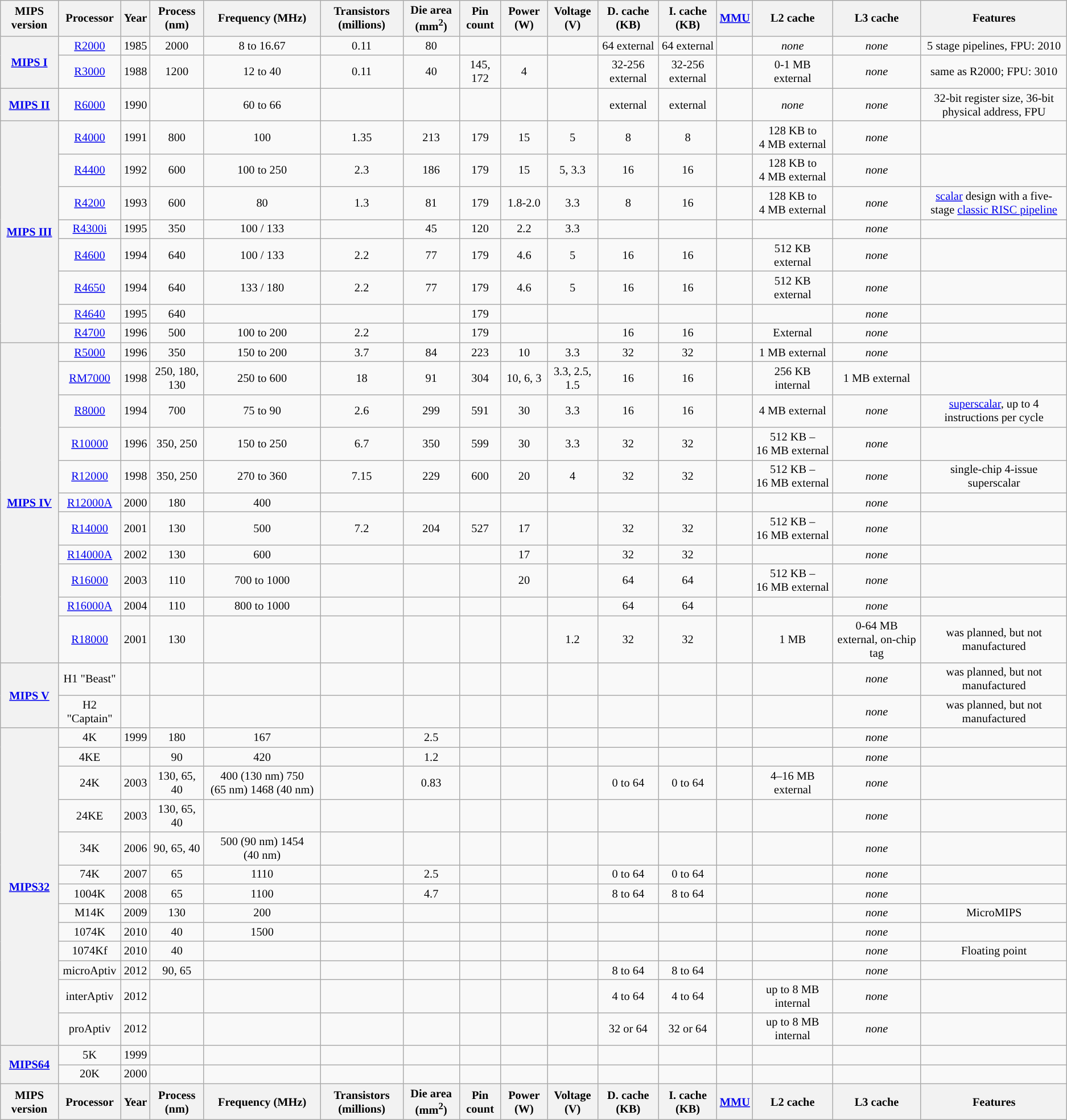<table class="wikitable sortable mw-datatable" style="font-size: 85%; text-align: center" summary="This table contains some specifications for common MIPS microprocessors. Each microprocessor is given the frequency in megahertz, the release year, the fabrication process in micrometers, the number of transistors (in millions), the size of the die in square millimeters, the pin count, the power dissipation in watts, its voltage, and the sizes of the data, instruction, L2 and L3 caches.">
<tr>
<th>MIPS version</th>
<th>Processor</th>
<th>Year</th>
<th abbr="Process">Process (nm)</th>
<th abbr="Frequency">Frequency (MHz)</th>
<th abbr="Transistors">Transistors (millions)</th>
<th abbr="Size">Die area (mm<sup>2</sup>)</th>
<th>Pin count</th>
<th abbr="Power">Power (W)</th>
<th abbr="Voltage">Voltage (V)</th>
<th abbr="Data cache">D. cache (KB)</th>
<th abbr="Instruction cache">I. cache (KB)</th>
<th><a href='#'>MMU</a></th>
<th>L2 cache</th>
<th>L3 cache</th>
<th>Features</th>
</tr>
<tr>
<th rowspan=2><a href='#'>MIPS I</a></th>
<td><a href='#'>R2000</a></td>
<td>1985</td>
<td>2000</td>
<td>8 to 16.67</td>
<td>0.11</td>
<td>80</td>
<td></td>
<td></td>
<td></td>
<td>64 external</td>
<td>64 external</td>
<td></td>
<td><em>none</em></td>
<td><em>none</em></td>
<td>5 stage pipelines, FPU: 2010</td>
</tr>
<tr>
<td><a href='#'>R3000</a></td>
<td>1988</td>
<td>1200</td>
<td>12 to 40</td>
<td>0.11</td>
<td>40</td>
<td>145, 172</td>
<td>4</td>
<td></td>
<td>32-256 external</td>
<td>32-256 external</td>
<td></td>
<td>0-1 MB external</td>
<td><em>none</em></td>
<td>same as R2000; FPU: 3010</td>
</tr>
<tr>
<th rowspan=1><a href='#'>MIPS II</a></th>
<td><a href='#'>R6000</a></td>
<td>1990</td>
<td></td>
<td>60 to 66</td>
<td></td>
<td></td>
<td></td>
<td></td>
<td></td>
<td>external</td>
<td>external</td>
<td></td>
<td><em>none</em></td>
<td><em>none</em></td>
<td>32-bit register size, 36-bit physical address, FPU</td>
</tr>
<tr>
<th rowspan=8><a href='#'>MIPS III</a></th>
<td><a href='#'>R4000</a></td>
<td>1991</td>
<td>800</td>
<td>100</td>
<td>1.35</td>
<td>213</td>
<td>179</td>
<td>15</td>
<td>5</td>
<td>8</td>
<td>8</td>
<td></td>
<td>128 KB to 4 MB external</td>
<td><em>none</em></td>
<td></td>
</tr>
<tr>
<td><a href='#'>R4400</a></td>
<td>1992</td>
<td>600</td>
<td>100 to 250</td>
<td>2.3</td>
<td>186</td>
<td>179</td>
<td>15</td>
<td>5, 3.3</td>
<td>16</td>
<td>16</td>
<td></td>
<td>128 KB to 4 MB external</td>
<td><em>none</em></td>
<td></td>
</tr>
<tr>
<td><a href='#'>R4200</a></td>
<td>1993</td>
<td>600</td>
<td>80</td>
<td>1.3</td>
<td>81</td>
<td>179</td>
<td>1.8-2.0</td>
<td>3.3</td>
<td>8</td>
<td>16</td>
<td></td>
<td>128 KB to 4 MB external</td>
<td><em>none</em></td>
<td><a href='#'>scalar</a> design with a five-stage <a href='#'>classic RISC pipeline</a></td>
</tr>
<tr>
<td><a href='#'>R4300i</a></td>
<td>1995</td>
<td>350</td>
<td>100 / 133</td>
<td></td>
<td>45</td>
<td>120</td>
<td>2.2</td>
<td>3.3</td>
<td></td>
<td></td>
<td></td>
<td></td>
<td><em>none</em></td>
<td></td>
</tr>
<tr>
<td><a href='#'>R4600</a></td>
<td>1994</td>
<td>640</td>
<td>100 / 133</td>
<td>2.2</td>
<td>77</td>
<td>179</td>
<td>4.6</td>
<td>5</td>
<td>16</td>
<td>16</td>
<td></td>
<td>512 KB external</td>
<td><em>none</em></td>
<td></td>
</tr>
<tr>
<td><a href='#'>R4650</a></td>
<td>1994</td>
<td>640</td>
<td>133 / 180</td>
<td>2.2</td>
<td>77</td>
<td>179</td>
<td>4.6</td>
<td>5</td>
<td>16</td>
<td>16</td>
<td></td>
<td>512 KB external</td>
<td><em>none</em></td>
<td></td>
</tr>
<tr>
<td><a href='#'>R4640</a></td>
<td>1995</td>
<td>640</td>
<td></td>
<td></td>
<td></td>
<td>179</td>
<td></td>
<td></td>
<td></td>
<td></td>
<td></td>
<td></td>
<td><em>none</em></td>
<td></td>
</tr>
<tr>
<td><a href='#'>R4700</a></td>
<td>1996</td>
<td>500</td>
<td>100 to 200</td>
<td>2.2</td>
<td></td>
<td>179</td>
<td></td>
<td></td>
<td>16</td>
<td>16</td>
<td></td>
<td>External</td>
<td><em>none</em></td>
<td></td>
</tr>
<tr>
<th rowspan=11><a href='#'>MIPS IV</a></th>
<td><a href='#'>R5000</a></td>
<td>1996</td>
<td>350</td>
<td>150 to 200</td>
<td>3.7</td>
<td>84</td>
<td>223</td>
<td>10</td>
<td>3.3</td>
<td>32</td>
<td>32</td>
<td></td>
<td>1 MB external</td>
<td><em>none</em></td>
<td></td>
</tr>
<tr>
<td><a href='#'>RM7000</a></td>
<td>1998</td>
<td>250, 180, 130</td>
<td>250 to 600</td>
<td>18</td>
<td>91</td>
<td>304</td>
<td>10, 6, 3</td>
<td>3.3, 2.5, 1.5</td>
<td>16</td>
<td>16</td>
<td></td>
<td>256 KB internal</td>
<td>1 MB external</td>
<td></td>
</tr>
<tr>
<td><a href='#'>R8000</a></td>
<td>1994</td>
<td>700</td>
<td>75 to 90</td>
<td>2.6</td>
<td>299</td>
<td>591</td>
<td>30</td>
<td>3.3</td>
<td>16</td>
<td>16</td>
<td></td>
<td>4 MB external</td>
<td><em>none</em></td>
<td><a href='#'>superscalar</a>, up to 4 instructions per cycle</td>
</tr>
<tr>
<td><a href='#'>R10000</a></td>
<td>1996</td>
<td>350, 250</td>
<td>150 to 250</td>
<td>6.7</td>
<td>350</td>
<td>599</td>
<td>30</td>
<td>3.3</td>
<td>32</td>
<td>32</td>
<td></td>
<td>512 KB – 16 MB external</td>
<td><em>none</em></td>
<td></td>
</tr>
<tr>
<td><a href='#'>R12000</a></td>
<td>1998</td>
<td>350, 250</td>
<td>270 to 360</td>
<td>7.15</td>
<td>229</td>
<td>600</td>
<td>20</td>
<td>4</td>
<td>32</td>
<td>32</td>
<td></td>
<td>512 KB – 16 MB external</td>
<td><em>none</em></td>
<td>single-chip 4-issue superscalar</td>
</tr>
<tr>
<td><a href='#'>R12000A</a></td>
<td>2000</td>
<td>180</td>
<td>400</td>
<td></td>
<td></td>
<td></td>
<td></td>
<td></td>
<td></td>
<td></td>
<td></td>
<td></td>
<td><em>none</em></td>
<td></td>
</tr>
<tr>
<td><a href='#'>R14000</a></td>
<td>2001</td>
<td>130</td>
<td>500</td>
<td>7.2</td>
<td>204</td>
<td>527</td>
<td>17</td>
<td></td>
<td>32</td>
<td>32</td>
<td></td>
<td>512 KB – 16 MB external</td>
<td><em>none</em></td>
<td></td>
</tr>
<tr>
<td><a href='#'>R14000A</a></td>
<td>2002</td>
<td>130</td>
<td>600</td>
<td></td>
<td></td>
<td></td>
<td>17</td>
<td></td>
<td>32</td>
<td>32</td>
<td></td>
<td></td>
<td><em>none</em></td>
<td></td>
</tr>
<tr>
<td><a href='#'>R16000</a></td>
<td>2003</td>
<td>110</td>
<td>700 to 1000</td>
<td></td>
<td></td>
<td></td>
<td>20</td>
<td></td>
<td>64</td>
<td>64</td>
<td></td>
<td>512 KB – 16 MB external</td>
<td><em>none</em></td>
<td></td>
</tr>
<tr>
<td><a href='#'>R16000A</a></td>
<td>2004</td>
<td>110</td>
<td>800 to 1000</td>
<td></td>
<td></td>
<td></td>
<td></td>
<td></td>
<td>64</td>
<td>64</td>
<td></td>
<td></td>
<td><em>none</em></td>
<td></td>
</tr>
<tr>
<td><a href='#'>R18000</a></td>
<td>2001</td>
<td>130</td>
<td></td>
<td></td>
<td></td>
<td></td>
<td></td>
<td>1.2</td>
<td>32</td>
<td>32</td>
<td></td>
<td>1 MB</td>
<td>0-64 MB external, on-chip tag</td>
<td>was planned, but not manufactured</td>
</tr>
<tr>
<th rowspan=2><a href='#'>MIPS V</a></th>
<td>H1 "Beast"</td>
<td></td>
<td></td>
<td></td>
<td></td>
<td></td>
<td></td>
<td></td>
<td></td>
<td></td>
<td></td>
<td></td>
<td></td>
<td><em>none</em></td>
<td>was planned, but not manufactured</td>
</tr>
<tr>
<td>H2 "Captain"</td>
<td></td>
<td></td>
<td></td>
<td></td>
<td></td>
<td></td>
<td></td>
<td></td>
<td></td>
<td></td>
<td></td>
<td></td>
<td><em>none</em></td>
<td>was planned, but not manufactured</td>
</tr>
<tr>
<th rowspan=13><a href='#'>MIPS32</a></th>
<td>4K</td>
<td>1999</td>
<td>180</td>
<td>167</td>
<td></td>
<td>2.5</td>
<td></td>
<td></td>
<td></td>
<td></td>
<td></td>
<td></td>
<td></td>
<td><em>none</em></td>
<td></td>
</tr>
<tr>
<td>4KE</td>
<td></td>
<td>90</td>
<td>420</td>
<td></td>
<td>1.2</td>
<td></td>
<td></td>
<td></td>
<td></td>
<td></td>
<td></td>
<td></td>
<td><em>none</em></td>
<td></td>
</tr>
<tr>
<td>24K</td>
<td>2003</td>
<td>130, 65, 40</td>
<td>400 (130 nm) 750 (65 nm) 1468 (40 nm)</td>
<td></td>
<td>0.83</td>
<td></td>
<td></td>
<td></td>
<td>0 to 64</td>
<td>0 to 64</td>
<td></td>
<td>4–16 MB external</td>
<td><em>none</em></td>
<td></td>
</tr>
<tr>
<td>24KE</td>
<td>2003</td>
<td>130, 65, 40</td>
<td></td>
<td></td>
<td></td>
<td></td>
<td></td>
<td></td>
<td></td>
<td></td>
<td></td>
<td></td>
<td><em>none</em></td>
<td></td>
</tr>
<tr>
<td>34K</td>
<td>2006</td>
<td>90, 65, 40</td>
<td>500 (90 nm) 1454 (40 nm)</td>
<td></td>
<td></td>
<td></td>
<td></td>
<td></td>
<td></td>
<td></td>
<td></td>
<td></td>
<td><em>none</em></td>
<td></td>
</tr>
<tr>
<td>74K</td>
<td>2007</td>
<td>65</td>
<td>1110</td>
<td></td>
<td>2.5</td>
<td></td>
<td></td>
<td></td>
<td>0 to 64</td>
<td>0 to 64</td>
<td></td>
<td></td>
<td><em>none</em></td>
<td></td>
</tr>
<tr>
<td>1004K</td>
<td>2008</td>
<td>65</td>
<td>1100</td>
<td></td>
<td>4.7</td>
<td></td>
<td></td>
<td></td>
<td>8 to 64</td>
<td>8 to 64</td>
<td></td>
<td></td>
<td><em>none</em></td>
<td></td>
</tr>
<tr>
<td>M14K</td>
<td>2009</td>
<td>130</td>
<td>200</td>
<td></td>
<td></td>
<td></td>
<td></td>
<td></td>
<td></td>
<td></td>
<td></td>
<td></td>
<td><em>none</em></td>
<td>MicroMIPS</td>
</tr>
<tr>
<td>1074K</td>
<td>2010</td>
<td>40</td>
<td>1500</td>
<td></td>
<td></td>
<td></td>
<td></td>
<td></td>
<td></td>
<td></td>
<td></td>
<td></td>
<td><em>none</em></td>
<td></td>
</tr>
<tr>
<td>1074Kf</td>
<td>2010</td>
<td>40</td>
<td></td>
<td></td>
<td></td>
<td></td>
<td></td>
<td></td>
<td></td>
<td></td>
<td></td>
<td></td>
<td><em>none</em></td>
<td>Floating point</td>
</tr>
<tr>
<td>microAptiv</td>
<td>2012</td>
<td>90, 65</td>
<td></td>
<td></td>
<td></td>
<td></td>
<td></td>
<td></td>
<td>8 to 64</td>
<td>8 to 64</td>
<td></td>
<td></td>
<td><em>none</em></td>
<td></td>
</tr>
<tr>
<td>interAptiv</td>
<td>2012</td>
<td></td>
<td></td>
<td></td>
<td></td>
<td></td>
<td></td>
<td></td>
<td>4 to 64</td>
<td>4 to 64</td>
<td></td>
<td>up to 8 MB internal</td>
<td><em>none</em></td>
<td></td>
</tr>
<tr>
<td>proAptiv</td>
<td>2012</td>
<td></td>
<td></td>
<td></td>
<td></td>
<td></td>
<td></td>
<td></td>
<td>32 or 64</td>
<td>32 or 64</td>
<td></td>
<td>up to 8 MB internal</td>
<td><em>none</em></td>
<td></td>
</tr>
<tr>
<th rowspan=2><a href='#'>MIPS64</a></th>
<td>5K</td>
<td>1999</td>
<td></td>
<td></td>
<td></td>
<td></td>
<td></td>
<td></td>
<td></td>
<td></td>
<td></td>
<td></td>
<td></td>
<td></td>
<td></td>
</tr>
<tr>
<td>20K</td>
<td>2000</td>
<td></td>
<td></td>
<td></td>
<td></td>
<td></td>
<td></td>
<td></td>
<td></td>
<td></td>
<td></td>
<td></td>
<td></td>
<td></td>
</tr>
<tr>
<th>MIPS version</th>
<th>Processor</th>
<th>Year</th>
<th abbr="Process">Process (nm)</th>
<th abbr="Frequency">Frequency (MHz)</th>
<th abbr="Transistors">Transistors (millions)</th>
<th abbr="Size">Die area (mm<sup>2</sup>)</th>
<th>Pin count</th>
<th abbr="Power">Power (W)</th>
<th abbr="Voltage">Voltage (V)</th>
<th abbr="Data cache">D. cache (KB)</th>
<th abbr="Instruction cache">I. cache (KB)</th>
<th><a href='#'>MMU</a></th>
<th>L2 cache</th>
<th>L3 cache</th>
<th>Features</th>
</tr>
</table>
